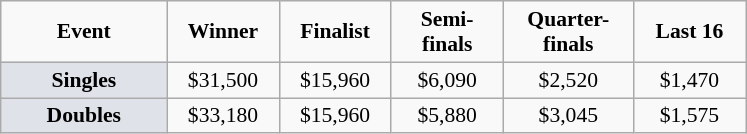<table class="wikitable" style="font-size:90%; text-align:center">
<tr>
<td width="104px"><strong>Event</strong></td>
<td width="68px"><strong>Winner</strong></td>
<td width="68px"><strong>Finalist</strong></td>
<td width="68px"><strong>Semi-finals</strong></td>
<td width="80px"><strong>Quarter-finals</strong></td>
<td width="68px"><strong>Last 16</strong></td>
</tr>
<tr>
<td bgcolor="#dfe2e9"><strong>Singles</strong></td>
<td>$31,500</td>
<td>$15,960</td>
<td>$6,090</td>
<td>$2,520</td>
<td>$1,470</td>
</tr>
<tr>
<td bgcolor="#dfe2e9"><strong>Doubles</strong></td>
<td>$33,180</td>
<td>$15,960</td>
<td>$5,880</td>
<td>$3,045</td>
<td>$1,575</td>
</tr>
</table>
